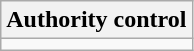<table class="wikitable mw-collapsible autocollapse">
<tr>
<th>Authority control</th>
</tr>
<tr>
<td></td>
</tr>
</table>
